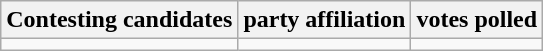<table class="wikitable sortable">
<tr>
<th>Contesting candidates</th>
<th>party affiliation</th>
<th>votes polled</th>
</tr>
<tr>
<td></td>
<td></td>
<td></td>
</tr>
</table>
